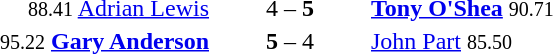<table style="text-align:center">
<tr>
<th width=223></th>
<th width=100></th>
<th width=223></th>
</tr>
<tr>
<td align=right><small><span>88.41</span></small> <a href='#'>Adrian Lewis</a> </td>
<td>4 – <strong>5</strong></td>
<td align=left> <strong><a href='#'>Tony O'Shea</a></strong> <small><span>90.71</span></small></td>
</tr>
<tr>
<td align=right><small><span>95.22</span></small> <strong><a href='#'>Gary Anderson</a></strong> </td>
<td><strong>5</strong> – 4</td>
<td align=left> <a href='#'>John Part</a> <small><span>85.50</span></small></td>
</tr>
</table>
